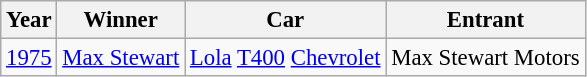<table class="wikitable" style="font-size: 95%;">
<tr>
<th>Year</th>
<th>Winner</th>
<th>Car</th>
<th>Entrant</th>
</tr>
<tr>
<td><a href='#'>1975</a></td>
<td> <a href='#'>Max Stewart</a></td>
<td><a href='#'>Lola</a> <a href='#'>T400</a> <a href='#'>Chevrolet</a></td>
<td>Max Stewart Motors</td>
</tr>
</table>
